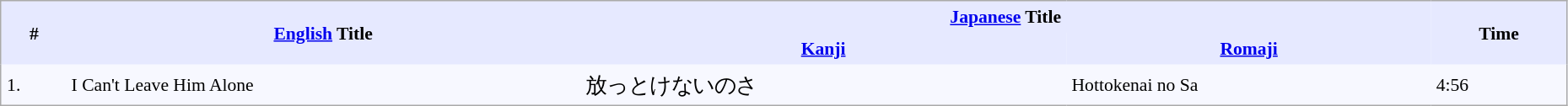<table border="0" cellpadding="4" cellspacing="0"  style="border:1px #aaa solid; border-collapse:collapse; padding:0.2em; margin:0 1em 1em; background:#f7f8ff; font-size:0.9em; width:98%;">
<tr style="vertical-align:middle; background:#e6e9ff;">
<th rowspan="2">#</th>
<th rowspan="2"><a href='#'>English</a> Title</th>
<th colspan="2"><a href='#'>Japanese</a> Title</th>
<th rowspan="2">Time</th>
</tr>
<tr style="background:#e6e9ff;">
<th><a href='#'>Kanji</a></th>
<th><a href='#'>Romaji</a></th>
</tr>
<tr>
<td>1.</td>
<td>I Can't Leave Him Alone</td>
<td style="font-size: 120%;">放っとけないのさ</td>
<td>Hottokenai no Sa</td>
<td>4:56</td>
</tr>
</table>
